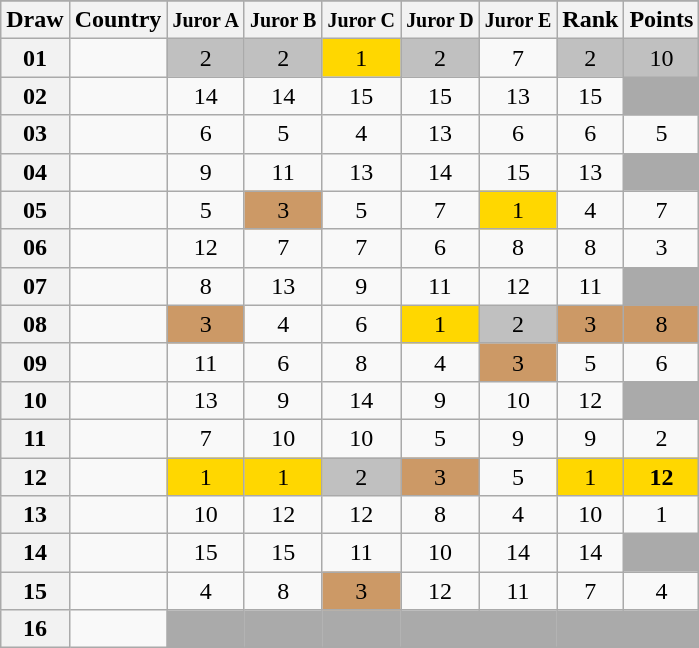<table class="sortable wikitable collapsible plainrowheaders" style="text-align:center;">
<tr>
</tr>
<tr>
<th scope="col">Draw</th>
<th scope="col">Country</th>
<th scope="col"><small>Juror A</small></th>
<th scope="col"><small>Juror B</small></th>
<th scope="col"><small>Juror C</small></th>
<th scope="col"><small>Juror D</small></th>
<th scope="col"><small>Juror E</small></th>
<th scope="col">Rank</th>
<th scope="col">Points</th>
</tr>
<tr>
<th scope="row" style="text-align:center;">01</th>
<td style="text-align:left;"></td>
<td style="background:silver;">2</td>
<td style="background:silver;">2</td>
<td style="background:gold;">1</td>
<td style="background:silver;">2</td>
<td>7</td>
<td style="background:silver;">2</td>
<td style="background:silver;">10</td>
</tr>
<tr>
<th scope="row" style="text-align:center;">02</th>
<td style="text-align:left;"></td>
<td>14</td>
<td>14</td>
<td>15</td>
<td>15</td>
<td>13</td>
<td>15</td>
<td style="background:#AAAAAA;"></td>
</tr>
<tr>
<th scope="row" style="text-align:center;">03</th>
<td style="text-align:left;"></td>
<td>6</td>
<td>5</td>
<td>4</td>
<td>13</td>
<td>6</td>
<td>6</td>
<td>5</td>
</tr>
<tr>
<th scope="row" style="text-align:center;">04</th>
<td style="text-align:left;"></td>
<td>9</td>
<td>11</td>
<td>13</td>
<td>14</td>
<td>15</td>
<td>13</td>
<td style="background:#AAAAAA;"></td>
</tr>
<tr>
<th scope="row" style="text-align:center;">05</th>
<td style="text-align:left;"></td>
<td>5</td>
<td style="background:#CC9966;">3</td>
<td>5</td>
<td>7</td>
<td style="background:gold;">1</td>
<td>4</td>
<td>7</td>
</tr>
<tr>
<th scope="row" style="text-align:center;">06</th>
<td style="text-align:left;"></td>
<td>12</td>
<td>7</td>
<td>7</td>
<td>6</td>
<td>8</td>
<td>8</td>
<td>3</td>
</tr>
<tr>
<th scope="row" style="text-align:center;">07</th>
<td style="text-align:left;"></td>
<td>8</td>
<td>13</td>
<td>9</td>
<td>11</td>
<td>12</td>
<td>11</td>
<td style="background:#AAAAAA;"></td>
</tr>
<tr>
<th scope="row" style="text-align:center;">08</th>
<td style="text-align:left;"></td>
<td style="background:#CC9966;">3</td>
<td>4</td>
<td>6</td>
<td style="background:gold;">1</td>
<td style="background:silver;">2</td>
<td style="background:#CC9966;">3</td>
<td style="background:#CC9966;">8</td>
</tr>
<tr>
<th scope="row" style="text-align:center;">09</th>
<td style="text-align:left;"></td>
<td>11</td>
<td>6</td>
<td>8</td>
<td>4</td>
<td style="background:#CC9966;">3</td>
<td>5</td>
<td>6</td>
</tr>
<tr>
<th scope="row" style="text-align:center;">10</th>
<td style="text-align:left;"></td>
<td>13</td>
<td>9</td>
<td>14</td>
<td>9</td>
<td>10</td>
<td>12</td>
<td style="background:#AAAAAA;"></td>
</tr>
<tr>
<th scope="row" style="text-align:center;">11</th>
<td style="text-align:left;"></td>
<td>7</td>
<td>10</td>
<td>10</td>
<td>5</td>
<td>9</td>
<td>9</td>
<td>2</td>
</tr>
<tr>
<th scope="row" style="text-align:center;">12</th>
<td style="text-align:left;"></td>
<td style="background:gold;">1</td>
<td style="background:gold;">1</td>
<td style="background:silver;">2</td>
<td style="background:#CC9966;">3</td>
<td>5</td>
<td style="background:gold;">1</td>
<td style="background:gold;"><strong>12</strong></td>
</tr>
<tr>
<th scope="row" style="text-align:center;">13</th>
<td style="text-align:left;"></td>
<td>10</td>
<td>12</td>
<td>12</td>
<td>8</td>
<td>4</td>
<td>10</td>
<td>1</td>
</tr>
<tr>
<th scope="row" style="text-align:center;">14</th>
<td style="text-align:left;"></td>
<td>15</td>
<td>15</td>
<td>11</td>
<td>10</td>
<td>14</td>
<td>14</td>
<td style="background:#AAAAAA;"></td>
</tr>
<tr>
<th scope="row" style="text-align:center;">15</th>
<td style="text-align:left;"></td>
<td>4</td>
<td>8</td>
<td style="background:#CC9966;">3</td>
<td>12</td>
<td>11</td>
<td>7</td>
<td>4</td>
</tr>
<tr class="sortbottom">
<th scope="row" style="text-align:center;">16</th>
<td style="text-align:left;"></td>
<td style="background:#AAAAAA;"></td>
<td style="background:#AAAAAA;"></td>
<td style="background:#AAAAAA;"></td>
<td style="background:#AAAAAA;"></td>
<td style="background:#AAAAAA;"></td>
<td style="background:#AAAAAA;"></td>
<td style="background:#AAAAAA;"></td>
</tr>
</table>
